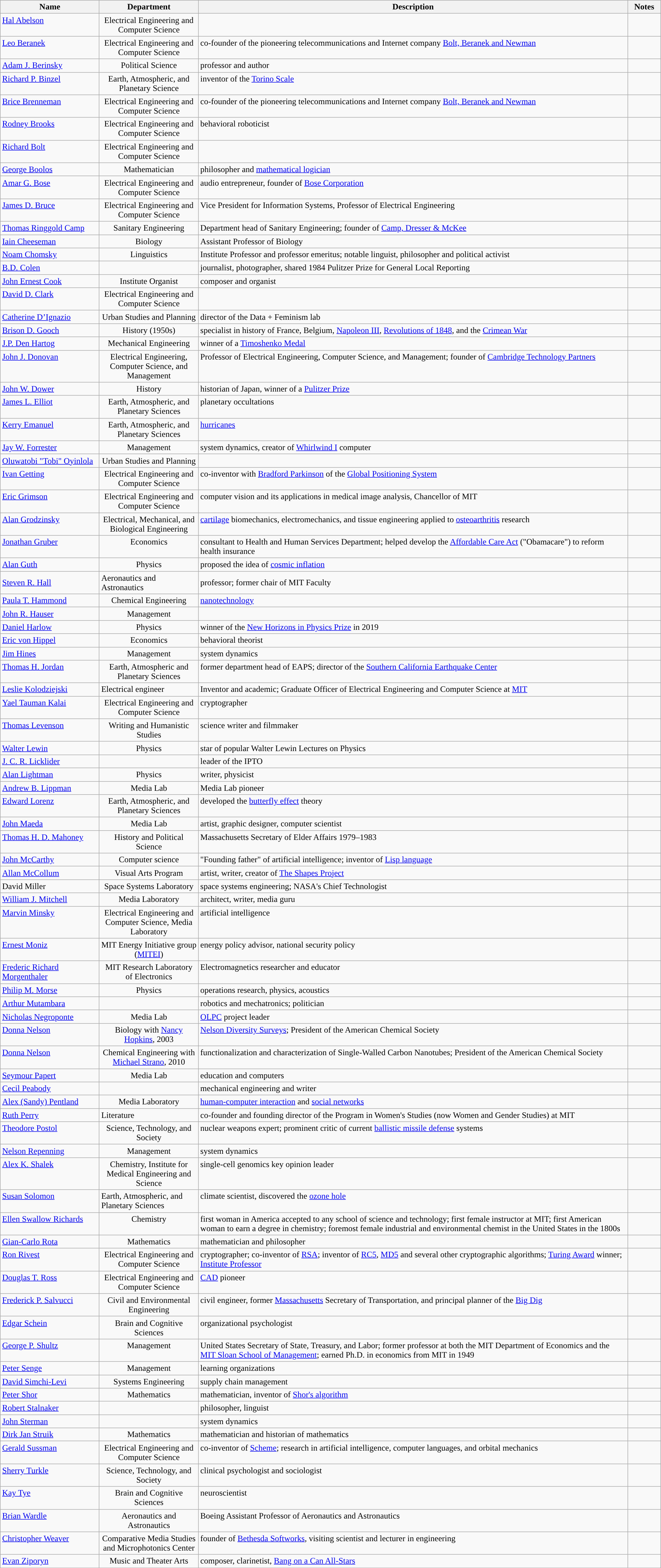<table class="wikitable sortable" style="width:100%">
<tr>
<th style="width:15%;">Name</th>
<th style="width:15%;">Department</th>
<th style="width:*;">Description</th>
<th style="width:5%;">Notes</th>
</tr>
<tr valign="top">
<td><a href='#'>Hal Abelson</a></td>
<td style="text-align:center;">Electrical Engineering and Computer Science</td>
<td style="text-align:left;"></td>
<td style="text-align:center;"></td>
</tr>
<tr valign="top">
<td><a href='#'>Leo Beranek</a></td>
<td style="text-align:center;">Electrical Engineering and Computer Science</td>
<td style="text-align:left;">co-founder of the pioneering telecommunications and Internet company <a href='#'>Bolt, Beranek and Newman</a></td>
<td style="text-align:center;"></td>
</tr>
<tr valign="top">
<td><a href='#'>Adam J. Berinsky</a></td>
<td style="text-align:center;">Political Science</td>
<td style="text-align:left;">professor and author</td>
<td style="text-align:center;"></td>
</tr>
<tr valign="top">
<td><a href='#'>Richard P. Binzel</a></td>
<td style="text-align:center;">Earth, Atmospheric, and Planetary Science</td>
<td style="text-align:left;">inventor of the <a href='#'>Torino Scale</a></td>
<td style="text-align:center;"></td>
</tr>
<tr valign="top">
<td><a href='#'>Brice Brenneman</a></td>
<td style="text-align:center;">Electrical Engineering and Computer Science</td>
<td style="text-align:left;">co-founder of the pioneering telecommunications and Internet company <a href='#'>Bolt, Beranek and Newman</a></td>
<td style="text-align:center;"></td>
</tr>
<tr valign="top">
<td><a href='#'>Rodney Brooks</a></td>
<td style="text-align:center;">Electrical Engineering and Computer Science</td>
<td style="text-align:left;">behavioral roboticist</td>
<td style="text-align:center;"></td>
</tr>
<tr valign="top">
<td><a href='#'>Richard Bolt</a></td>
<td style="text-align:center;">Electrical Engineering and Computer Science</td>
<td style="text-align:left;"></td>
<td style="text-align:center;"></td>
</tr>
<tr valign="top">
<td><a href='#'>George Boolos</a></td>
<td style="text-align:center;">Mathematician</td>
<td style="text-align:left;">philosopher and <a href='#'>mathematical logician</a></td>
<td style="text-align:center;"></td>
</tr>
<tr valign="top">
<td><a href='#'>Amar G. Bose</a></td>
<td style="text-align:center;">Electrical Engineering and Computer Science</td>
<td style="text-align:left;">audio entrepreneur, founder of <a href='#'>Bose Corporation</a></td>
<td style="text-align:center;"></td>
</tr>
<tr valign="top">
<td><a href='#'>James D. Bruce</a></td>
<td style="text-align:center;">Electrical Engineering and Computer Science</td>
<td style="text-align:left;">Vice President for Information Systems, Professor of Electrical Engineering</td>
<td style="text-align:center;"></td>
</tr>
<tr valign="top">
<td><a href='#'>Thomas Ringgold Camp</a></td>
<td style="text-align:center;">Sanitary Engineering</td>
<td style="text-align:left;">Department head of Sanitary Engineering; founder of <a href='#'>Camp, Dresser & McKee</a></td>
<td style="text-align:center;"></td>
</tr>
<tr valign="top">
<td><a href='#'>Iain Cheeseman</a></td>
<td style="text-align:center;">Biology</td>
<td style="text-align:left;">Assistant Professor of Biology</td>
<td style="text-align:center;"></td>
</tr>
<tr valign="top">
<td><a href='#'>Noam Chomsky</a></td>
<td style="text-align:center;">Linguistics</td>
<td style="text-align:left;">Institute Professor and professor emeritus; notable linguist, philosopher and political activist</td>
<td style="text-align:center;"></td>
</tr>
<tr valign="top">
<td><a href='#'>B.D. Colen</a></td>
<td style="text-align:center;"></td>
<td style="text-align:left;">journalist, photographer, shared 1984 Pulitzer Prize for General Local Reporting</td>
<td style="text-align:center;"></td>
</tr>
<tr valign="top">
<td><a href='#'>John Ernest Cook</a></td>
<td style="text-align:center;">Institute Organist</td>
<td style="text-align:left;">composer and organist</td>
<td style="text-align:center;"></td>
</tr>
<tr valign="top">
<td><a href='#'>David D. Clark</a></td>
<td style="text-align:center;">Electrical Engineering and Computer Science</td>
<td style="text-align:left;"></td>
<td style="text-align:center;"></td>
</tr>
<tr valign="top">
<td><a href='#'>Catherine D’Ignazio</a></td>
<td style="text-align:center;">Urban Studies and Planning</td>
<td style="text-align:left;">director of the Data + Feminism lab</td>
<td style="text-align:center;"></td>
</tr>
<tr valign="top">
<td><a href='#'>Brison D. Gooch</a></td>
<td style="text-align:center;">History (1950s)</td>
<td style="text-align:left;">specialist in history of France, Belgium, <a href='#'>Napoleon III</a>, <a href='#'>Revolutions of 1848</a>, and the <a href='#'>Crimean War</a></td>
<td style="text-align:center;"></td>
</tr>
<tr valign="top">
<td><a href='#'>J.P. Den Hartog</a></td>
<td style="text-align:center;">Mechanical Engineering</td>
<td style="text-align:left;">winner of a <a href='#'>Timoshenko Medal</a></td>
<td style="text-align:center;"></td>
</tr>
<tr valign="top">
<td><a href='#'>John J. Donovan</a></td>
<td style="text-align:center;">Electrical Engineering, Computer Science, and Management</td>
<td style="text-align:left;">Professor of Electrical Engineering, Computer Science, and Management; founder of <a href='#'>Cambridge Technology Partners</a></td>
<td style="text-align:center;"></td>
</tr>
<tr valign="top">
<td><a href='#'>John W. Dower</a></td>
<td style="text-align:center;">History</td>
<td style="text-align:left;">historian of Japan, winner of a <a href='#'>Pulitzer Prize</a></td>
<td style="text-align:center;"></td>
</tr>
<tr valign="top">
<td><a href='#'>James L. Elliot</a></td>
<td style="text-align:center;">Earth, Atmospheric, and Planetary Sciences</td>
<td style="text-align:left;">planetary occultations</td>
<td style="text-align:center;"></td>
</tr>
<tr valign="top">
<td><a href='#'>Kerry Emanuel</a></td>
<td style="text-align:center;">Earth, Atmospheric, and Planetary Sciences</td>
<td style="text-align:left;"><a href='#'>hurricanes</a></td>
<td style="text-align:center;"></td>
</tr>
<tr valign="top">
<td><a href='#'>Jay W. Forrester</a></td>
<td style="text-align:center;">Management</td>
<td style="text-align:left;">system dynamics, creator of <a href='#'>Whirlwind I</a> computer</td>
<td style="text-align:center;"></td>
</tr>
<tr valign="top">
<td><a href='#'>Oluwatobi "Tobi" Oyinlola</a></td>
<td style="text-align:center;">Urban Studies and Planning</td>
<td style="text-align:left;"></td>
<td style="text-align:center;"></td>
</tr>
<tr valign="top">
<td><a href='#'>Ivan Getting</a></td>
<td style="text-align:center;">Electrical Engineering and Computer Science</td>
<td style="text-align:left;">co-inventor with <a href='#'>Bradford Parkinson</a> of the <a href='#'>Global Positioning System</a></td>
<td style="text-align:center;"></td>
</tr>
<tr valign="top">
<td><a href='#'>Eric Grimson</a></td>
<td style="text-align:center;">Electrical Engineering and Computer Science</td>
<td style="text-align:left;">computer vision and its applications in medical image analysis, Chancellor of MIT</td>
<td style="text-align:center;"></td>
</tr>
<tr valign="top">
<td><a href='#'>Alan Grodzinsky</a></td>
<td style="text-align:center;">Electrical, Mechanical, and Biological Engineering</td>
<td style="text-align:left;"><a href='#'>cartilage</a> biomechanics, electromechanics, and tissue engineering applied to <a href='#'>osteoarthritis</a> research</td>
<td style="text-align:center;"></td>
</tr>
<tr valign="top">
<td><a href='#'>Jonathan Gruber</a></td>
<td style="text-align:center;">Economics</td>
<td style="text-align:left;">consultant to Health and Human Services Department; helped develop the <a href='#'>Affordable Care Act</a> ("Obamacare") to reform health insurance</td>
<td style="text-align:center;"></td>
</tr>
<tr valign="top">
<td><a href='#'>Alan Guth</a></td>
<td style="text-align:center;">Physics</td>
<td style="text-align:left;">proposed the idea of <a href='#'>cosmic inflation</a></td>
<td style="text-align:center;"></td>
</tr>
<tr>
<td><a href='#'>Steven R. Hall</a></td>
<td>Aeronautics and Astronautics</td>
<td>professor; former chair of MIT Faculty</td>
<td></td>
</tr>
<tr valign="top">
<td><a href='#'>Paula T. Hammond</a></td>
<td style="text-align:center;">Chemical Engineering</td>
<td style="text-align:left;"><a href='#'>nanotechnology</a></td>
<td style="text-align:center;"></td>
</tr>
<tr valign="top">
<td><a href='#'>John R. Hauser</a></td>
<td style="text-align:center;">Management</td>
<td style="text-align:left;"></td>
<td style="text-align:center;"></td>
</tr>
<tr>
<td><a href='#'>Daniel Harlow</a></td>
<td style="text-align:center;">Physics</td>
<td>winner of the <a href='#'>New Horizons in Physics Prize</a> in 2019</td>
<td></td>
</tr>
<tr valign="top">
<td><a href='#'>Eric von Hippel</a></td>
<td style="text-align:center;">Economics</td>
<td style="text-align:left;">behavioral theorist</td>
<td style="text-align:center;"></td>
</tr>
<tr valign="top">
<td><a href='#'>Jim Hines</a></td>
<td style="text-align:center;">Management</td>
<td style="text-align:left;">system dynamics</td>
<td style="text-align:center;"></td>
</tr>
<tr valign="top">
<td><a href='#'>Thomas H. Jordan</a></td>
<td style="text-align:center;">Earth, Atmospheric and Planetary Sciences</td>
<td style="text-align:left;">former department head of EAPS; director of the <a href='#'>Southern California Earthquake Center</a></td>
<td style="text-align:center;"></td>
</tr>
<tr>
<td><a href='#'>Leslie Kolodziejski</a></td>
<td>Electrical engineer</td>
<td>Inventor and academic; Graduate Officer of Electrical Engineering and Computer Science at <a href='#'>MIT</a></td>
<td></td>
</tr>
<tr valign="top">
<td><a href='#'>Yael Tauman Kalai</a></td>
<td style="text-align:center;">Electrical Engineering and Computer Science</td>
<td style="text-align:left;">cryptographer</td>
<td style="text-align:center;"></td>
</tr>
<tr valign="top">
<td><a href='#'>Thomas Levenson</a></td>
<td style="text-align:center;">Writing and Humanistic Studies</td>
<td style="text-align:left;">science writer and filmmaker</td>
</tr>
<tr valign="top">
<td><a href='#'>Walter Lewin</a></td>
<td style="text-align:center;">Physics</td>
<td style="text-align:left;">star of popular Walter Lewin Lectures on Physics</td>
<td style="text-align:center;"></td>
</tr>
<tr valign="top">
<td><a href='#'>J. C. R. Licklider</a></td>
<td style="text-align:center;"></td>
<td style="text-align:left;">leader of the IPTO</td>
<td style="text-align:center;"></td>
</tr>
<tr valign="top">
<td><a href='#'>Alan Lightman</a></td>
<td style="text-align:center;">Physics</td>
<td style="text-align:left;">writer, physicist</td>
<td style="text-align:center;"></td>
</tr>
<tr valign="top">
<td><a href='#'>Andrew B. Lippman</a></td>
<td style="text-align:center;">Media Lab</td>
<td style="text-align:left;">Media Lab pioneer</td>
<td style="text-align:center;"></td>
</tr>
<tr valign="top">
<td><a href='#'>Edward Lorenz</a></td>
<td style="text-align:center;">Earth, Atmospheric, and Planetary Sciences</td>
<td style="text-align:left;">developed the <a href='#'>butterfly effect</a> theory</td>
<td style="text-align:center;"></td>
</tr>
<tr valign="top">
<td><a href='#'>John Maeda</a></td>
<td style="text-align:center;">Media Lab</td>
<td style="text-align:left;">artist, graphic designer, computer scientist</td>
<td style="text-align:center;"></td>
</tr>
<tr valign="top">
<td><a href='#'>Thomas H. D. Mahoney</a></td>
<td style="text-align:center;">History and Political Science</td>
<td style="text-align:left;">Massachusetts Secretary of Elder Affairs 1979–1983</td>
<td style="text-align:center;"></td>
</tr>
<tr valign="top">
<td><a href='#'>John McCarthy</a></td>
<td style="text-align:center;">Computer science</td>
<td style="text-align:left;">"Founding father" of artificial intelligence; inventor of <a href='#'>Lisp language</a></td>
<td style="text-align:center;"></td>
</tr>
<tr valign="top">
<td><a href='#'>Allan McCollum</a></td>
<td style="text-align:center;">Visual Arts Program</td>
<td style="text-align:left;">artist, writer, creator of <a href='#'>The Shapes Project</a></td>
<td style="text-align:center;"></td>
</tr>
<tr valign="top">
<td>David Miller</td>
<td style="text-align:center;">Space Systems Laboratory</td>
<td style="text-align:left;">space systems engineering; NASA's Chief Technologist</td>
<td style="text-align:center;"></td>
</tr>
<tr valign="top">
<td><a href='#'>William J. Mitchell</a></td>
<td style="text-align:center;">Media Laboratory</td>
<td style="text-align:left;">architect, writer, media guru</td>
<td style="text-align:center;"></td>
</tr>
<tr valign="top">
<td><a href='#'>Marvin Minsky</a></td>
<td style="text-align:center;">Electrical Engineering and Computer Science, Media Laboratory</td>
<td style="text-align:left;">artificial intelligence</td>
<td style="text-align:center;"></td>
</tr>
<tr valign="top">
<td><a href='#'>Ernest Moniz</a></td>
<td style="text-align:center;">MIT Energy Initiative group (<a href='#'>MITEI</a>)</td>
<td style="text-align:left;">energy policy advisor, national security policy</td>
<td style="text-align:center;"></td>
</tr>
<tr valign="top">
<td><a href='#'>Frederic Richard Morgenthaler</a></td>
<td style="text-align:center;">MIT Research Laboratory of Electronics</td>
<td style="text-align:left;">Electromagnetics researcher and educator</td>
<td style="text-align:center;"></td>
</tr>
<tr valign="top">
<td><a href='#'>Philip M. Morse</a></td>
<td style="text-align:center;">Physics</td>
<td style="text-align:left;">operations research, physics, acoustics</td>
<td style="text-align:center;"></td>
</tr>
<tr valign="top">
<td><a href='#'>Arthur Mutambara</a></td>
<td style="text-align:center;"></td>
<td style="text-align:left;">robotics and mechatronics; politician</td>
<td style="text-align:center;"></td>
</tr>
<tr valign="top">
<td><a href='#'>Nicholas Negroponte</a></td>
<td style="text-align:center;">Media Lab</td>
<td style="text-align:left;"><a href='#'>OLPC</a> project leader</td>
<td style="text-align:center;"></td>
</tr>
<tr valign="top">
<td><a href='#'>Donna Nelson</a></td>
<td style="text-align:center;">Biology with <a href='#'>Nancy Hopkins</a>, 2003</td>
<td style="text-align:left;"><a href='#'>Nelson Diversity Surveys</a>; President of the American Chemical Society</td>
<td style="text-align:center;"></td>
</tr>
<tr valign="top">
<td><a href='#'>Donna Nelson</a></td>
<td style="text-align:center;">Chemical Engineering with <a href='#'>Michael Strano</a>, 2010</td>
<td style="text-align:left;">functionalization and characterization of Single-Walled Carbon Nanotubes; President of the American Chemical Society</td>
<td style="text-align:center;"></td>
</tr>
<tr valign="top">
<td><a href='#'>Seymour Papert</a></td>
<td style="text-align:center;">Media Lab</td>
<td style="text-align:left;">education and computers</td>
<td style="text-align:center;"></td>
</tr>
<tr valign="top">
<td><a href='#'>Cecil Peabody</a></td>
<td style="text-align:center;"></td>
<td style="text-align:left;">mechanical engineering and writer</td>
<td style="text-align:center;"></td>
</tr>
<tr valign="top">
<td><a href='#'>Alex (Sandy) Pentland</a></td>
<td style="text-align:center;">Media Laboratory</td>
<td style="text-align:left;"><a href='#'>human-computer interaction</a> and <a href='#'>social networks</a></td>
<td style="text-align:center;"></td>
</tr>
<tr valign="top">
<td><a href='#'>Ruth Perry</a></td>
<td>Literature</td>
<td>co-founder and founding director of the Program in Women's Studies (now Women and Gender Studies) at MIT</td>
</tr>
<tr valign="top">
<td><a href='#'>Theodore Postol</a></td>
<td style="text-align:center;">Science, Technology, and Society</td>
<td style="text-align:left;">nuclear weapons expert; prominent critic of current <a href='#'>ballistic missile defense</a> systems</td>
<td style="text-align:center;"></td>
</tr>
<tr valign="top">
<td><a href='#'>Nelson Repenning</a></td>
<td style="text-align:center;">Management</td>
<td style="text-align:left;">system dynamics</td>
<td style="text-align:center;"></td>
</tr>
<tr valign="top">
<td><a href='#'>Alex K. Shalek</a></td>
<td style="text-align:center;">Chemistry, Institute for Medical Engineering and Science</td>
<td style="text-align:left;">single-cell genomics key opinion leader</td>
<td style="text-align:center;"></td>
</tr>
<tr valign="top">
<td><a href='#'>Susan Solomon</a></td>
<td>Earth, Atmospheric, and Planetary Sciences</td>
<td>climate scientist, discovered the <a href='#'>ozone hole</a></td>
<td></td>
</tr>
<tr valign="top">
<td><a href='#'>Ellen Swallow Richards</a></td>
<td style="text-align:center;">Chemistry</td>
<td style="text-align:left;">first woman in America accepted to any school of science and technology; first female instructor at MIT; first American woman to earn a degree in chemistry; foremost female industrial and environmental chemist in the United States in the 1800s</td>
<td style="text-align:center;"></td>
</tr>
<tr valign="top">
<td><a href='#'>Gian-Carlo Rota</a></td>
<td style="text-align:center;">Mathematics</td>
<td style="text-align:left;">mathematician and philosopher</td>
<td style="text-align:center;"></td>
</tr>
<tr valign="top">
<td><a href='#'>Ron Rivest</a></td>
<td style="text-align:center;">Electrical Engineering and Computer Science</td>
<td style="text-align:left;">cryptographer; co-inventor of <a href='#'>RSA</a>; inventor of <a href='#'>RC5</a>, <a href='#'>MD5</a> and several other cryptographic algorithms; <a href='#'>Turing Award</a> winner; <a href='#'>Institute Professor</a></td>
<td style="text-align:center;"></td>
</tr>
<tr valign="top">
<td><a href='#'>Douglas T. Ross</a></td>
<td style="text-align:center;">Electrical Engineering and Computer Science</td>
<td style="text-align:left;"><a href='#'>CAD</a> pioneer</td>
<td style="text-align:center;"></td>
</tr>
<tr valign="top">
<td><a href='#'>Frederick P. Salvucci</a></td>
<td style="text-align:center;">Civil and Environmental Engineering</td>
<td style="text-align:left;">civil engineer, former <a href='#'>Massachusetts</a> Secretary of Transportation, and principal planner of the <a href='#'>Big Dig</a></td>
<td style="text-align:center;"></td>
</tr>
<tr valign="top">
<td><a href='#'>Edgar Schein</a></td>
<td style="text-align:center;">Brain and Cognitive Sciences</td>
<td style="text-align:left;">organizational psychologist</td>
<td style="text-align:center;"></td>
</tr>
<tr valign="top">
<td><a href='#'>George P. Shultz</a></td>
<td style="text-align:center;">Management</td>
<td style="text-align:left;">United States Secretary of State, Treasury, and Labor; former professor at both the MIT Department of Economics and the <a href='#'>MIT Sloan School of Management</a>; earned Ph.D. in economics from MIT in 1949</td>
<td style="text-align:center;"></td>
</tr>
<tr valign="top">
<td><a href='#'>Peter Senge</a></td>
<td style="text-align:center;">Management</td>
<td style="text-align:left;">learning organizations</td>
<td style="text-align:center;"></td>
</tr>
<tr valign="top">
<td><a href='#'>David Simchi-Levi</a></td>
<td style="text-align:center;">Systems Engineering</td>
<td style="text-align:left;">supply chain management</td>
<td style="text-align:center;"></td>
</tr>
<tr valign="top">
<td><a href='#'>Peter Shor</a></td>
<td style="text-align:center;">Mathematics</td>
<td style="text-align:left;">mathematician, inventor of <a href='#'>Shor's algorithm</a></td>
<td style="text-align:center;"></td>
</tr>
<tr valign="top">
<td><a href='#'>Robert Stalnaker</a></td>
<td style="text-align:center;"></td>
<td style="text-align:left;">philosopher, linguist</td>
<td style="text-align:center;"></td>
</tr>
<tr valign="top">
<td><a href='#'>John Sterman</a></td>
<td style="text-align:center;"></td>
<td style="text-align:left;">system dynamics</td>
<td style="text-align:center;"></td>
</tr>
<tr valign="top">
<td><a href='#'>Dirk Jan Struik</a></td>
<td style="text-align:center;">Mathematics</td>
<td style="text-align:left;">mathematician and historian of mathematics</td>
<td style="text-align:center;"></td>
</tr>
<tr valign="top">
<td><a href='#'>Gerald Sussman</a></td>
<td style="text-align:center;">Electrical Engineering and Computer Science</td>
<td style="text-align:left;">co-inventor of <a href='#'>Scheme</a>; research in artificial intelligence, computer languages, and orbital mechanics</td>
<td style="text-align:center;"></td>
</tr>
<tr valign="top">
<td><a href='#'>Sherry Turkle</a></td>
<td style="text-align:center;">Science, Technology, and Society</td>
<td style="text-align:left;">clinical psychologist and sociologist</td>
<td style="text-align:center;"></td>
</tr>
<tr valign="top">
<td><a href='#'>Kay Tye</a></td>
<td style="text-align:center;">Brain and Cognitive Sciences</td>
<td style="text-align:left;">neuroscientist</td>
<td style="text-align:center;"></td>
</tr>
<tr valign="top">
<td><a href='#'>Brian Wardle</a></td>
<td style="text-align:center;">Aeronautics and Astronautics</td>
<td style="text-align:left;">Boeing Assistant Professor of Aeronautics and Astronautics</td>
<td style="text-align:center;"></td>
</tr>
<tr valign="top">
<td><a href='#'>Christopher Weaver</a></td>
<td style="text-align:center;">Comparative Media Studies and Microphotonics Center</td>
<td style="text-align:left;">founder of <a href='#'>Bethesda Softworks</a>, visiting scientist and lecturer in engineering</td>
<td style="text-align:center;"></td>
</tr>
<tr valign="top">
<td><a href='#'>Evan Ziporyn</a></td>
<td style="text-align:center;">Music and Theater Arts</td>
<td style="text-align:left;">composer, clarinetist, <a href='#'>Bang on a Can All-Stars</a></td>
<td style="text-align:center;"></td>
</tr>
</table>
